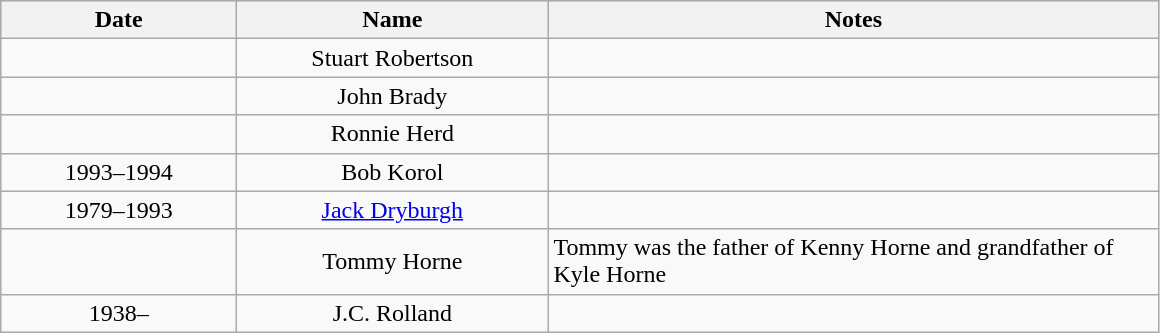<table class="wikitable">
<tr bgcolor="#CCCCCC">
<th width="150" rowspan="1">Date</th>
<th width="200" rowspan="1">Name</th>
<th width="400" rowspan="1">Notes</th>
</tr>
<tr>
<td align="center"></td>
<td align="center">Stuart Robertson</td>
<td align="left"></td>
</tr>
<tr>
<td align="center"></td>
<td align="center">John Brady</td>
<td align="left"></td>
</tr>
<tr>
<td align="center"></td>
<td align="center">Ronnie Herd</td>
<td align="left"></td>
</tr>
<tr>
<td align="center">1993–1994</td>
<td align="center">Bob Korol</td>
<td align="left"></td>
</tr>
<tr>
<td align="center">1979–1993</td>
<td align="center"><a href='#'>Jack Dryburgh</a></td>
<td align="left"></td>
</tr>
<tr>
<td align="center"></td>
<td align="center">Tommy Horne</td>
<td align="left">Tommy was the father of Kenny Horne and grandfather of Kyle Horne</td>
</tr>
<tr>
<td align="center">1938–</td>
<td align="center">J.C. Rolland</td>
<td align="left"></td>
</tr>
</table>
